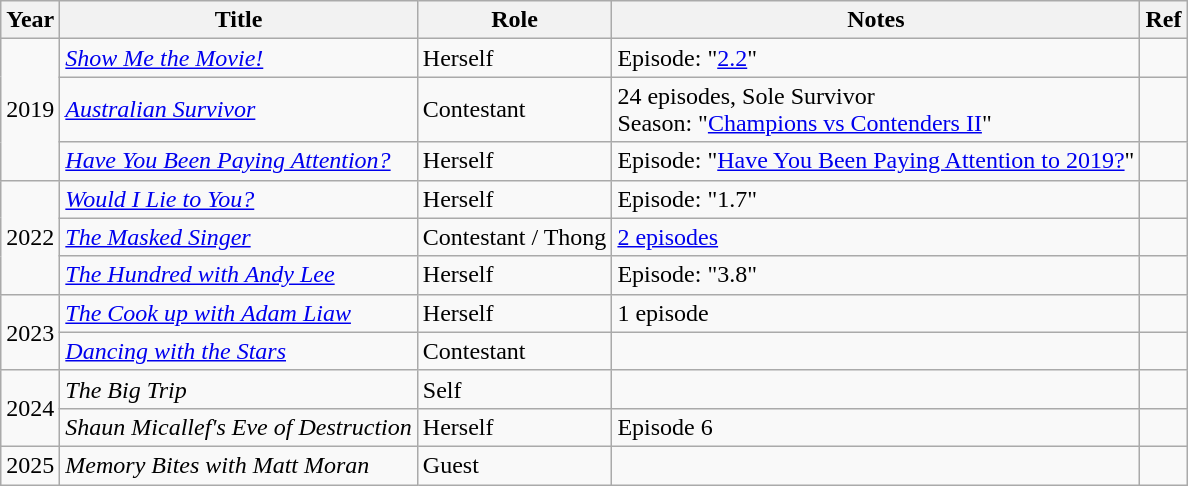<table class="wikitable sortable">
<tr>
<th>Year</th>
<th>Title</th>
<th>Role</th>
<th>Notes</th>
<th>Ref</th>
</tr>
<tr>
<td rowspan="3">2019</td>
<td><em><a href='#'>Show Me the Movie!</a></em></td>
<td>Herself</td>
<td>Episode: "<a href='#'>2.2</a>"</td>
<td></td>
</tr>
<tr>
<td><em><a href='#'>Australian Survivor</a></em></td>
<td>Contestant</td>
<td>24 episodes, Sole Survivor <br>Season: "<a href='#'>Champions vs Contenders II</a>"</td>
<td></td>
</tr>
<tr>
<td><em><a href='#'>Have You Been Paying Attention?</a></em></td>
<td>Herself</td>
<td>Episode: "<a href='#'>Have You Been Paying Attention to 2019?</a>"</td>
<td></td>
</tr>
<tr>
<td rowspan="3">2022</td>
<td><em><a href='#'>Would I Lie to You?</a></em></td>
<td>Herself</td>
<td>Episode: "1.7"</td>
<td></td>
</tr>
<tr>
<td><em><a href='#'>The Masked Singer</a></em></td>
<td>Contestant / Thong</td>
<td><a href='#'>2 episodes</a></td>
<td></td>
</tr>
<tr>
<td><em><a href='#'>The Hundred with Andy Lee</a></em></td>
<td>Herself</td>
<td>Episode: "3.8"</td>
<td></td>
</tr>
<tr>
<td rowspan="2">2023</td>
<td><em><a href='#'>The Cook up with Adam Liaw</a></em></td>
<td>Herself</td>
<td>1 episode</td>
<td></td>
</tr>
<tr>
<td><em><a href='#'>Dancing with the Stars</a></em></td>
<td>Contestant</td>
<td></td>
<td></td>
</tr>
<tr>
<td rowspan="2">2024</td>
<td><em>The Big Trip</em></td>
<td>Self</td>
<td></td>
<td></td>
</tr>
<tr>
<td><em>Shaun Micallef's Eve of Destruction</em></td>
<td>Herself</td>
<td>Episode 6</td>
<td></td>
</tr>
<tr>
<td>2025</td>
<td><em>Memory Bites with Matt Moran</em></td>
<td>Guest</td>
<td></td>
<td></td>
</tr>
</table>
